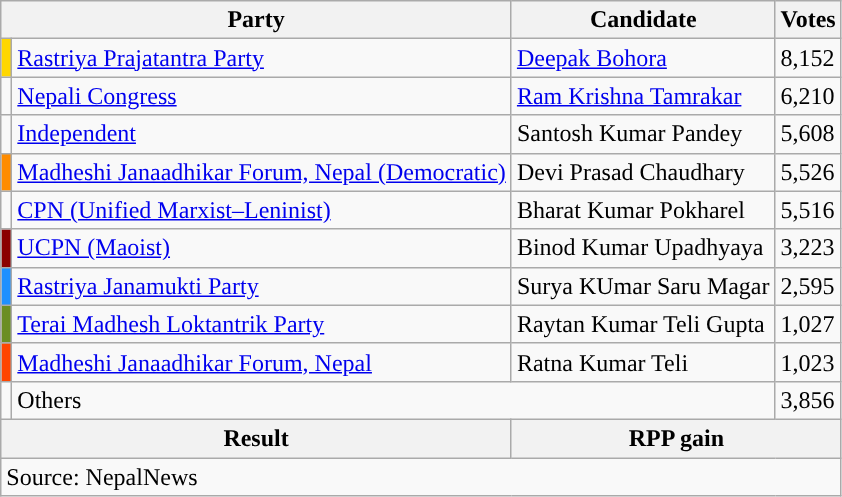<table class="wikitable">
<tr>
<th colspan="2">Party</th>
<th>Candidate</th>
<th>Votes</th>
</tr>
<tr>
<td style="background-color:gold"></td>
<td><a href='#'>Rastriya Prajatantra Party</a></td>
<td><a href='#'>Deepak Bohora</a></td>
<td>8,152</td>
</tr>
<tr>
<td style="background-color:"></td>
<td><a href='#'>Nepali Congress</a></td>
<td><a href='#'>Ram Krishna Tamrakar</a></td>
<td>6,210</td>
</tr>
<tr>
<td style="background-color:"></td>
<td><a href='#'>Independent</a></td>
<td>Santosh Kumar Pandey</td>
<td>5,608</td>
</tr>
<tr>
<td style="background-color:darkorange"></td>
<td><a href='#'>Madheshi Janaadhikar Forum, Nepal (Democratic)</a></td>
<td>Devi Prasad Chaudhary</td>
<td>5,526</td>
</tr>
<tr>
<td style="background-color:"></td>
<td><a href='#'>CPN (Unified Marxist–Leninist)</a></td>
<td>Bharat Kumar Pokharel</td>
<td>5,516</td>
</tr>
<tr>
<td style="background-color:darkred"></td>
<td><a href='#'>UCPN (Maoist)</a></td>
<td>Binod Kumar Upadhyaya</td>
<td>3,223</td>
</tr>
<tr>
<td style="background-color:dodgerblue"></td>
<td><a href='#'>Rastriya Janamukti Party</a></td>
<td>Surya KUmar Saru Magar</td>
<td>2,595</td>
</tr>
<tr>
<td style="background-color:olivedrab"></td>
<td><a href='#'>Terai Madhesh Loktantrik Party</a></td>
<td>Raytan Kumar Teli Gupta</td>
<td>1,027</td>
</tr>
<tr>
<td style="background-color:orangered"></td>
<td><a href='#'>Madheshi Janaadhikar Forum, Nepal</a></td>
<td>Ratna Kumar Teli</td>
<td>1,023</td>
</tr>
<tr>
<td></td>
<td colspan="2">Others</td>
<td>3,856</td>
</tr>
<tr>
<th colspan="2">Result</th>
<th colspan="2">RPP gain</th>
</tr>
<tr>
<td colspan="4">Source: NepalNews</td>
</tr>
</table>
